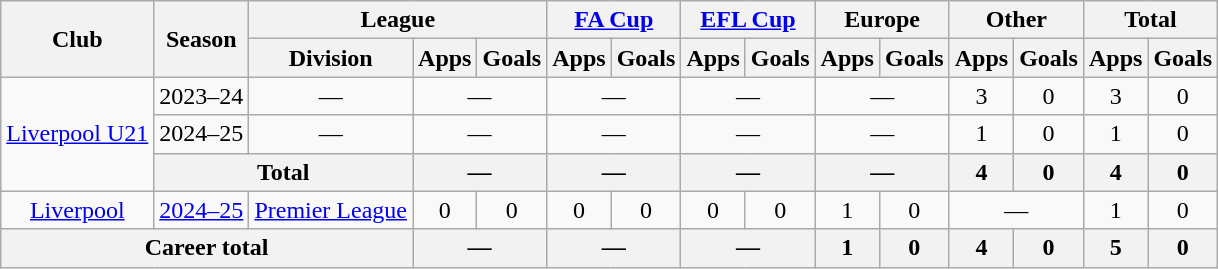<table class="wikitable" style="text-align: center;">
<tr>
<th rowspan="2">Club</th>
<th rowspan="2">Season</th>
<th colspan="3">League</th>
<th colspan="2"><a href='#'>FA Cup</a></th>
<th colspan="2"><a href='#'>EFL Cup</a></th>
<th colspan="2">Europe</th>
<th colspan="2">Other</th>
<th colspan="2">Total</th>
</tr>
<tr>
<th>Division</th>
<th>Apps</th>
<th>Goals</th>
<th>Apps</th>
<th>Goals</th>
<th>Apps</th>
<th>Goals</th>
<th>Apps</th>
<th>Goals</th>
<th>Apps</th>
<th>Goals</th>
<th>Apps</th>
<th>Goals</th>
</tr>
<tr>
<td rowspan="3"><a href='#'>Liverpool U21</a></td>
<td>2023–24</td>
<td>—</td>
<td colspan="2">—</td>
<td colspan="2">—</td>
<td colspan="2">—</td>
<td colspan="2">—</td>
<td>3</td>
<td>0</td>
<td>3</td>
<td>0</td>
</tr>
<tr>
<td>2024–25</td>
<td>—</td>
<td colspan="2">—</td>
<td colspan="2">—</td>
<td colspan="2">—</td>
<td colspan="2">—</td>
<td>1</td>
<td>0</td>
<td>1</td>
<td>0</td>
</tr>
<tr>
<th colspan="2">Total</th>
<th colspan="2">—</th>
<th colspan="2">—</th>
<th colspan="2">—</th>
<th colspan="2">—</th>
<th>4</th>
<th>0</th>
<th>4</th>
<th>0</th>
</tr>
<tr>
<td><a href='#'>Liverpool</a></td>
<td><a href='#'>2024–25</a></td>
<td><a href='#'>Premier League</a></td>
<td>0</td>
<td>0</td>
<td>0</td>
<td>0</td>
<td>0</td>
<td>0</td>
<td>1</td>
<td>0</td>
<td colspan="2">—</td>
<td>1</td>
<td>0</td>
</tr>
<tr>
<th colspan="3">Career total</th>
<th colspan="2">—</th>
<th colspan="2">—</th>
<th colspan="2">—</th>
<th>1</th>
<th>0</th>
<th>4</th>
<th>0</th>
<th>5</th>
<th>0</th>
</tr>
</table>
